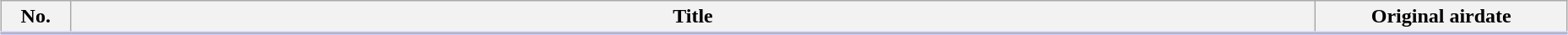<table class="wikitable" style="width:98%; margin:auto; background:#FFF;">
<tr style="border-bottom: 3px solid #CCF">
<th style="width:3em;">No.</th>
<th>Title</th>
<th style="width:12em;">Original airdate</th>
</tr>
<tr>
</tr>
</table>
